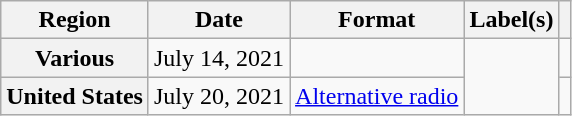<table class="wikitable plainrowheaders">
<tr>
<th scope="col">Region</th>
<th scope="col">Date</th>
<th scope="col">Format</th>
<th scope="col">Label(s)</th>
<th scope="col"></th>
</tr>
<tr>
<th scope="row">Various</th>
<td>July 14, 2021</td>
<td></td>
<td rowspan="2"></td>
<td></td>
</tr>
<tr>
<th scope="row">United States</th>
<td>July 20, 2021</td>
<td><a href='#'>Alternative radio</a></td>
<td></td>
</tr>
</table>
